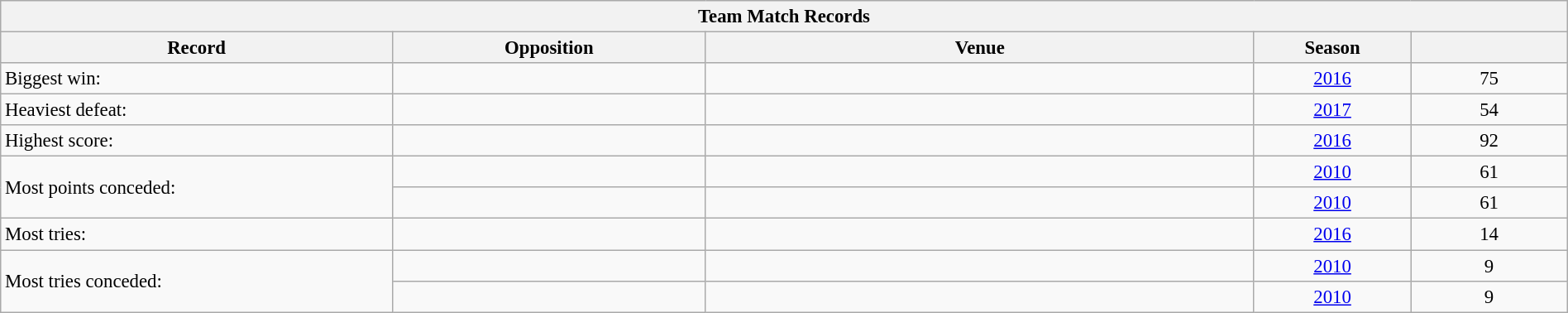<table class="wikitable collapsible" style="text-align:left; font-size:95%; width:100%;">
<tr>
<th colspan="5">Team Match Records</th>
</tr>
<tr>
<th style="width:25%;">Record</th>
<th style="width:20%;">Opposition</th>
<th style="width:35%;">Venue</th>
<th style="width:10%;">Season</th>
<th style="width:10%;"><br></th>
</tr>
<tr>
<td>Biggest win:</td>
<td></td>
<td></td>
<td style="text-align:center"><a href='#'>2016</a></td>
<td style="text-align:center">75</td>
</tr>
<tr>
<td>Heaviest defeat:</td>
<td></td>
<td></td>
<td style="text-align:center"><a href='#'>2017</a></td>
<td style="text-align:center">54</td>
</tr>
<tr>
<td>Highest score:</td>
<td></td>
<td></td>
<td style="text-align:center"><a href='#'>2016</a></td>
<td style="text-align:center">92</td>
</tr>
<tr>
<td rowspan="2">Most points conceded:</td>
<td></td>
<td></td>
<td style="text-align:center"><a href='#'>2010</a></td>
<td style="text-align:center">61</td>
</tr>
<tr>
<td></td>
<td></td>
<td style="text-align:center"><a href='#'>2010</a></td>
<td style="text-align:center">61</td>
</tr>
<tr>
<td>Most tries:</td>
<td></td>
<td></td>
<td style="text-align:center"><a href='#'>2016</a></td>
<td style="text-align:center">14</td>
</tr>
<tr>
<td rowspan="2">Most tries conceded:</td>
<td></td>
<td></td>
<td style="text-align:center"><a href='#'>2010</a></td>
<td style="text-align:center">9</td>
</tr>
<tr>
<td></td>
<td></td>
<td style="text-align:center"><a href='#'>2010</a></td>
<td style="text-align:center">9</td>
</tr>
</table>
